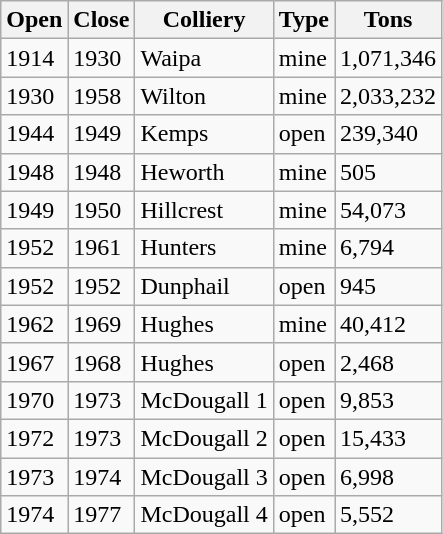<table class="wikitable sortable mw-collapsible">
<tr>
<th>Open</th>
<th>Close</th>
<th>Colliery</th>
<th>Type</th>
<th>Tons</th>
</tr>
<tr>
<td>1914</td>
<td>1930</td>
<td>Waipa</td>
<td>mine</td>
<td>1,071,346</td>
</tr>
<tr>
<td>1930</td>
<td>1958</td>
<td>Wilton</td>
<td>mine</td>
<td>2,033,232</td>
</tr>
<tr>
<td>1944</td>
<td>1949</td>
<td>Kemps</td>
<td>open</td>
<td>239,340</td>
</tr>
<tr>
<td>1948</td>
<td>1948</td>
<td>Heworth</td>
<td>mine</td>
<td>505</td>
</tr>
<tr>
<td>1949</td>
<td>1950</td>
<td>Hillcrest</td>
<td>mine</td>
<td>54,073</td>
</tr>
<tr>
<td>1952</td>
<td>1961</td>
<td>Hunters</td>
<td>mine</td>
<td>6,794</td>
</tr>
<tr>
<td>1952</td>
<td>1952</td>
<td>Dunphail</td>
<td>open</td>
<td>945</td>
</tr>
<tr>
<td>1962</td>
<td>1969</td>
<td>Hughes</td>
<td>mine</td>
<td>40,412</td>
</tr>
<tr>
<td>1967</td>
<td>1968</td>
<td>Hughes</td>
<td>open</td>
<td>2,468</td>
</tr>
<tr>
<td>1970</td>
<td>1973</td>
<td>McDougall 1</td>
<td>open</td>
<td>9,853</td>
</tr>
<tr>
<td>1972</td>
<td>1973</td>
<td>McDougall 2</td>
<td>open</td>
<td>15,433</td>
</tr>
<tr>
<td>1973</td>
<td>1974</td>
<td>McDougall 3</td>
<td>open</td>
<td>6,998</td>
</tr>
<tr>
<td>1974</td>
<td>1977</td>
<td>McDougall 4</td>
<td>open</td>
<td>5,552</td>
</tr>
</table>
